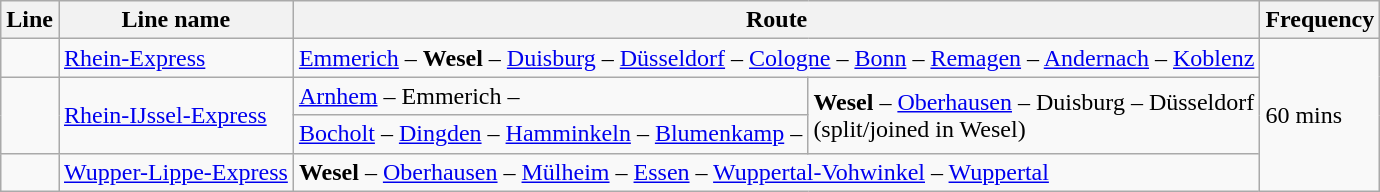<table class="wikitable">
<tr>
<th>Line</th>
<th>Line name</th>
<th colspan="2">Route</th>
<th>Frequency</th>
</tr>
<tr>
<td></td>
<td><a href='#'>Rhein-Express</a></td>
<td colspan="2"><a href='#'>Emmerich</a> – <strong>Wesel</strong> –  <a href='#'>Duisburg</a> – <a href='#'>Düsseldorf</a> – <a href='#'>Cologne</a> – <a href='#'>Bonn</a> – <a href='#'>Remagen</a> – <a href='#'>Andernach</a> – <a href='#'>Koblenz</a></td>
<td rowspan="4">60 mins</td>
</tr>
<tr>
<td rowspan="2"></td>
<td rowspan="2"><a href='#'>Rhein-IJssel-Express</a></td>
<td><a href='#'>Arnhem</a> – Emmerich –</td>
<td rowspan="2"><strong>Wesel</strong> – <a href='#'>Oberhausen</a> – Duisburg – Düsseldorf<br>(split/joined in Wesel)</td>
</tr>
<tr>
<td><a href='#'>Bocholt</a> – <a href='#'>Dingden</a> – <a href='#'>Hamminkeln</a> – <a href='#'>Blumenkamp</a> –</td>
</tr>
<tr>
<td></td>
<td><a href='#'>Wupper-Lippe-Express</a></td>
<td colspan="2"><strong>Wesel</strong> – <a href='#'>Oberhausen</a> – <a href='#'>Mülheim</a> – <a href='#'>Essen</a> – <a href='#'>Wuppertal-Vohwinkel</a> – <a href='#'>Wuppertal</a></td>
</tr>
</table>
